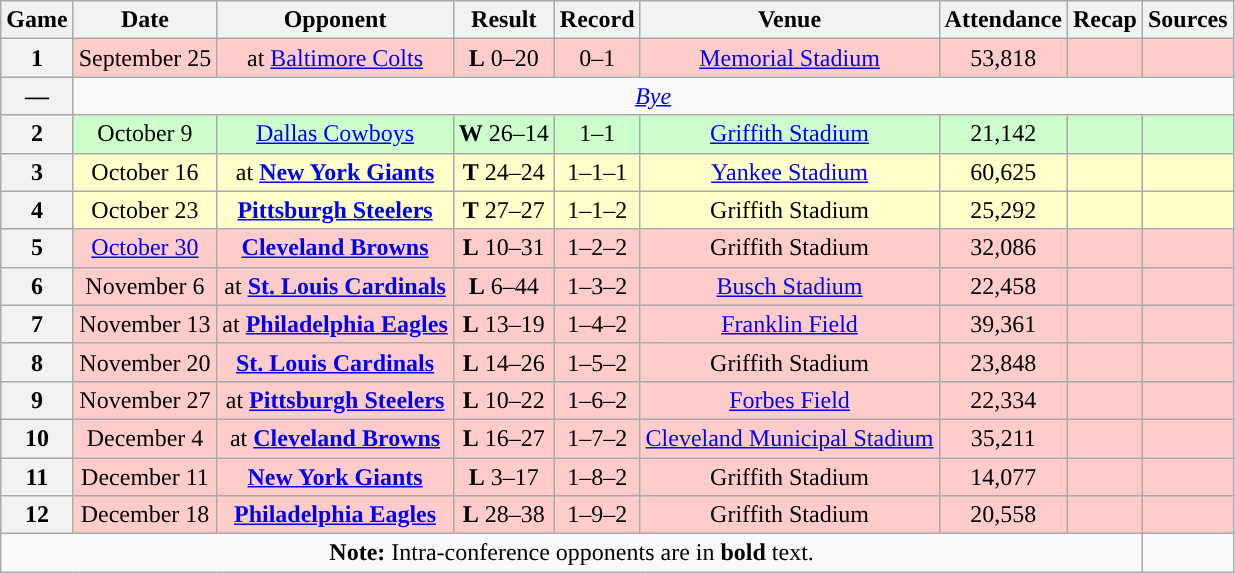<table class="wikitable" style="text-align:center">
<tr>
<th>Game</th>
<th>Date</th>
<th>Opponent</th>
<th>Result</th>
<th>Record</th>
<th>Venue</th>
<th>Attendance</th>
<th>Recap</th>
<th>Sources</th>
</tr>
<tr style="background:#fcc">
<th>1</th>
<td>September 25</td>
<td>at <a href='#'>Baltimore Colts</a></td>
<td><strong>L</strong> 0–20</td>
<td>0–1</td>
<td><a href='#'>Memorial Stadium</a></td>
<td>53,818</td>
<td></td>
<td></td>
</tr>
<tr>
<th>—</th>
<td colspan=8 align="center"><em><a href='#'>Bye</a></em></td>
</tr>
<tr style="background:#cfc">
<th>2</th>
<td>October 9</td>
<td><a href='#'>Dallas Cowboys</a></td>
<td><strong>W</strong> 26–14</td>
<td>1–1</td>
<td><a href='#'>Griffith Stadium</a></td>
<td>21,142</td>
<td></td>
<td></td>
</tr>
<tr style="background:#ffc">
<th>3</th>
<td>October 16</td>
<td>at <strong><a href='#'>New York Giants</a></strong></td>
<td><strong>T</strong> 24–24</td>
<td>1–1–1</td>
<td><a href='#'>Yankee Stadium</a></td>
<td>60,625</td>
<td></td>
<td></td>
</tr>
<tr style="background:#ffc">
<th>4</th>
<td>October 23</td>
<td><strong><a href='#'>Pittsburgh Steelers</a></strong></td>
<td><strong>T</strong> 27–27</td>
<td>1–1–2</td>
<td>Griffith Stadium</td>
<td>25,292</td>
<td></td>
<td></td>
</tr>
<tr style="background:#fcc">
<th>5</th>
<td><a href='#'>October 30</a></td>
<td><strong><a href='#'>Cleveland Browns</a></strong></td>
<td><strong>L</strong> 10–31</td>
<td>1–2–2</td>
<td>Griffith Stadium</td>
<td>32,086</td>
<td></td>
<td></td>
</tr>
<tr style="background:#fcc">
<th>6</th>
<td>November 6</td>
<td>at <strong><a href='#'>St. Louis Cardinals</a></strong></td>
<td><strong>L</strong> 6–44</td>
<td>1–3–2</td>
<td><a href='#'>Busch Stadium</a></td>
<td>22,458</td>
<td></td>
<td></td>
</tr>
<tr style="background:#fcc">
<th>7</th>
<td>November 13</td>
<td>at <strong><a href='#'>Philadelphia Eagles</a></strong></td>
<td><strong>L</strong> 13–19</td>
<td>1–4–2</td>
<td><a href='#'>Franklin Field</a></td>
<td>39,361</td>
<td></td>
<td></td>
</tr>
<tr style="background:#fcc">
<th>8</th>
<td>November 20</td>
<td><strong><a href='#'>St. Louis Cardinals</a></strong></td>
<td><strong>L</strong> 14–26</td>
<td>1–5–2</td>
<td>Griffith Stadium</td>
<td>23,848</td>
<td></td>
<td></td>
</tr>
<tr style="background:#fcc">
<th>9</th>
<td>November 27</td>
<td>at <strong><a href='#'>Pittsburgh Steelers</a></strong></td>
<td><strong>L</strong> 10–22</td>
<td>1–6–2</td>
<td><a href='#'>Forbes Field</a></td>
<td>22,334</td>
<td></td>
<td></td>
</tr>
<tr style="background:#fcc">
<th>10</th>
<td>December 4</td>
<td>at <strong><a href='#'>Cleveland Browns</a></strong></td>
<td><strong>L</strong> 16–27</td>
<td>1–7–2</td>
<td><a href='#'>Cleveland Municipal Stadium</a></td>
<td>35,211</td>
<td></td>
<td></td>
</tr>
<tr style="background:#fcc">
<th>11</th>
<td>December 11</td>
<td><strong><a href='#'>New York Giants</a></strong></td>
<td><strong>L</strong> 3–17</td>
<td>1–8–2</td>
<td>Griffith Stadium</td>
<td>14,077</td>
<td></td>
<td></td>
</tr>
<tr style="background:#fcc">
<th>12</th>
<td>December 18</td>
<td><strong><a href='#'>Philadelphia Eagles</a></strong></td>
<td><strong>L</strong> 28–38</td>
<td>1–9–2</td>
<td>Griffith Stadium</td>
<td>20,558</td>
<td></td>
<td></td>
</tr>
<tr>
<td colspan="8"><strong>Note:</strong> Intra-conference opponents are in <strong>bold</strong> text.</td>
</tr>
</table>
